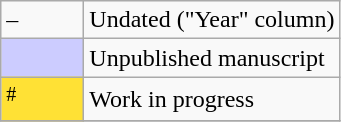<table class="wikitable" border="solid 1px #AAAAAA">
<tr>
<td style="width:3em;">–</td>
<td>Undated ("Year" column)</td>
</tr>
<tr>
<td style="background:#ccccff;"><sup></sup></td>
<td>Unpublished manuscript</td>
</tr>
<tr>
<td style="background:#FFE135;"><sup>#</sup></td>
<td>Work in progress</td>
</tr>
<tr>
</tr>
</table>
